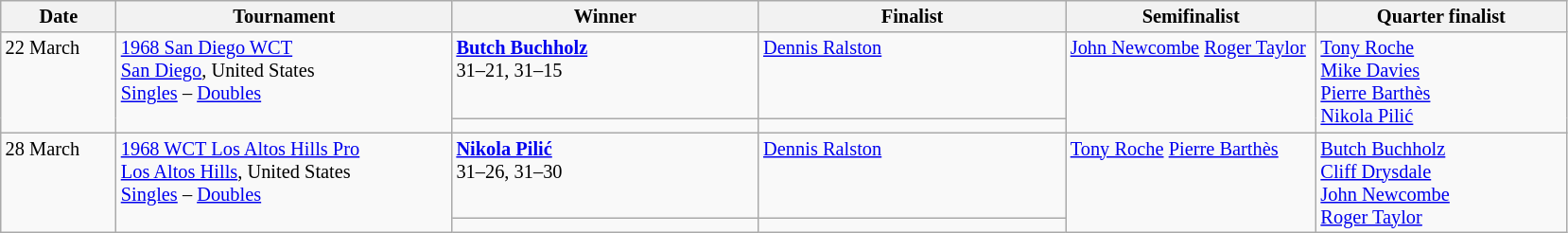<table class="wikitable" style="font-size:85%;">
<tr>
<th width="75">Date</th>
<th width="230">Tournament</th>
<th width="210">Winner</th>
<th width="210">Finalist</th>
<th width="170">Semifinalist</th>
<th width="170">Quarter finalist</th>
</tr>
<tr valign=top>
<td rowspan=2>22 March</td>
<td rowspan=2><a href='#'>1968 San Diego WCT</a><br><a href='#'>San Diego</a>, United States<br><a href='#'>Singles</a> – <a href='#'>Doubles</a></td>
<td> <strong><a href='#'>Butch Buchholz</a></strong><br>31–21, 31–15</td>
<td> <a href='#'>Dennis Ralston</a></td>
<td rowspan=2> <a href='#'>John Newcombe</a> <a href='#'>Roger Taylor</a></td>
<td rowspan=2> <a href='#'>Tony Roche</a> <br>  <a href='#'>Mike Davies</a> <br>  <a href='#'>Pierre Barthès</a> <br>  <a href='#'>Nikola Pilić</a></td>
</tr>
<tr valign=top>
<td></td>
<td></td>
</tr>
<tr valign=top>
<td rowspan=2>28 March</td>
<td rowspan=2><a href='#'>1968 WCT Los Altos Hills Pro</a><br><a href='#'>Los Altos Hills</a>, United States<br><a href='#'>Singles</a> – <a href='#'>Doubles</a></td>
<td> <strong><a href='#'>Nikola Pilić</a></strong><br>31–26, 31–30</td>
<td> <a href='#'>Dennis Ralston</a></td>
<td rowspan=2> <a href='#'>Tony Roche</a> <a href='#'>Pierre Barthès</a></td>
<td rowspan=2> <a href='#'>Butch Buchholz</a> <br>  <a href='#'>Cliff Drysdale</a> <br>  <a href='#'>John Newcombe</a> <br>  <a href='#'>Roger Taylor</a></td>
</tr>
<tr valign=top>
<td></td>
<td></td>
</tr>
</table>
